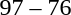<table style="text-align:center">
<tr>
<th width=200></th>
<th width=100></th>
<th width=200></th>
<th></th>
</tr>
<tr>
<td align=right><strong></strong></td>
<td>97 – 76</td>
<td align=left></td>
</tr>
</table>
